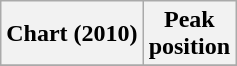<table class="wikitable plainrowheaders" style="text-align:center">
<tr>
<th>Chart (2010)</th>
<th>Peak<br>position</th>
</tr>
<tr>
</tr>
</table>
